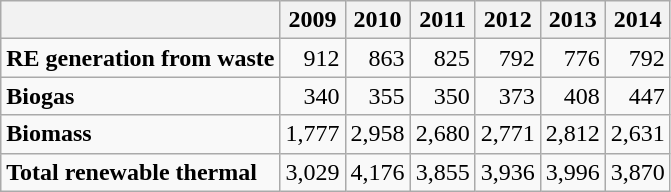<table class="wikitable" style="text-align: right">
<tr>
<th></th>
<th>2009</th>
<th>2010</th>
<th>2011</th>
<th>2012</th>
<th>2013</th>
<th>2014</th>
</tr>
<tr>
<td align="left"><strong>RE generation from waste</strong></td>
<td>912</td>
<td>863</td>
<td>825</td>
<td>792</td>
<td>776</td>
<td>792</td>
</tr>
<tr>
<td align="left"><strong>Biogas</strong></td>
<td>340</td>
<td>355</td>
<td>350</td>
<td>373</td>
<td>408</td>
<td>447</td>
</tr>
<tr>
<td align="left"><strong>Biomass</strong></td>
<td>1,777</td>
<td>2,958</td>
<td>2,680</td>
<td>2,771</td>
<td>2,812</td>
<td>2,631</td>
</tr>
<tr>
<td align="left"><strong>Total renewable thermal</strong></td>
<td>3,029</td>
<td>4,176</td>
<td>3,855</td>
<td>3,936</td>
<td>3,996</td>
<td>3,870</td>
</tr>
</table>
